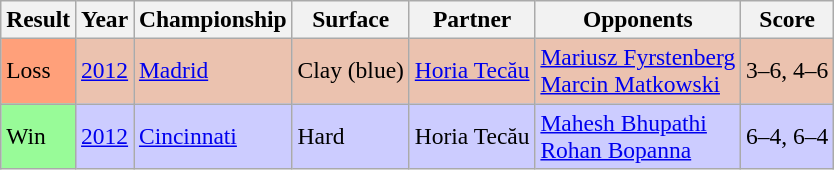<table class="sortable wikitable" style=font-size:98%>
<tr>
<th>Result</th>
<th>Year</th>
<th>Championship</th>
<th>Surface</th>
<th>Partner</th>
<th>Opponents</th>
<th class="unsortable">Score</th>
</tr>
<tr style="background:#ebc2af;">
<td bgcolor=FFA07A>Loss</td>
<td><a href='#'>2012</a></td>
<td><a href='#'>Madrid</a></td>
<td>Clay (blue)</td>
<td> <a href='#'>Horia Tecău</a></td>
<td> <a href='#'>Mariusz Fyrstenberg</a> <br>  <a href='#'>Marcin Matkowski</a></td>
<td>3–6, 4–6</td>
</tr>
<tr style="background:#ccf;">
<td style="background:#98fb98;">Win</td>
<td><a href='#'>2012</a></td>
<td><a href='#'>Cincinnati</a></td>
<td>Hard</td>
<td> Horia Tecău</td>
<td> <a href='#'>Mahesh Bhupathi</a><br> <a href='#'>Rohan Bopanna</a></td>
<td>6–4, 6–4</td>
</tr>
</table>
